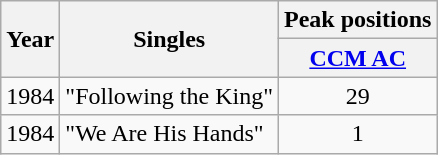<table class="wikitable">
<tr>
<th rowspan="2">Year</th>
<th rowspan="2">Singles</th>
<th colspan="1">Peak positions</th>
</tr>
<tr>
<th><a href='#'>CCM AC</a></th>
</tr>
<tr>
<td>1984</td>
<td>"Following the King"</td>
<td align="center">29</td>
</tr>
<tr>
<td>1984</td>
<td>"We Are His Hands"</td>
<td align="center">1</td>
</tr>
</table>
